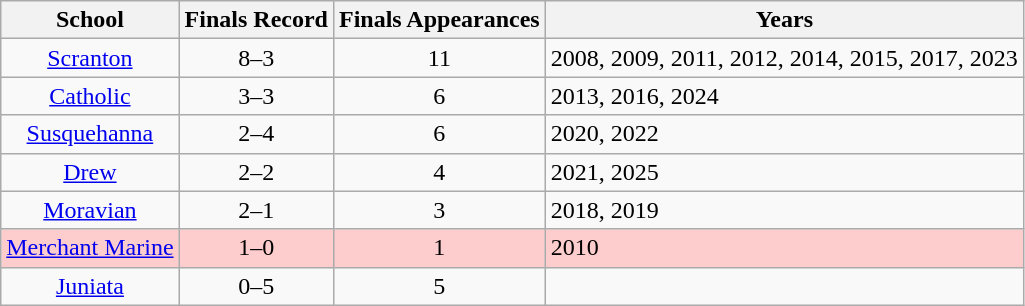<table class="wikitable sortable" style="text-align:center;">
<tr>
<th>School</th>
<th>Finals Record</th>
<th>Finals Appearances</th>
<th class=unsortable>Years</th>
</tr>
<tr>
<td><a href='#'>Scranton</a></td>
<td>8–3</td>
<td>11</td>
<td align=left>2008, 2009, 2011, 2012, 2014, 2015, 2017, 2023</td>
</tr>
<tr>
<td><a href='#'>Catholic</a></td>
<td>3–3</td>
<td>6</td>
<td align=left>2013, 2016, 2024</td>
</tr>
<tr>
<td><a href='#'>Susquehanna</a></td>
<td>2–4</td>
<td>6</td>
<td align=left>2020, 2022</td>
</tr>
<tr>
<td><a href='#'>Drew</a></td>
<td>2–2</td>
<td>4</td>
<td align=left>2021, 2025</td>
</tr>
<tr>
<td><a href='#'>Moravian</a></td>
<td>2–1</td>
<td>3</td>
<td align=left>2018, 2019</td>
</tr>
<tr bgcolor=#fdcccc>
<td><a href='#'>Merchant Marine</a></td>
<td>1–0</td>
<td>1</td>
<td align=left>2010</td>
</tr>
<tr>
<td><a href='#'>Juniata</a></td>
<td>0–5</td>
<td>5</td>
<td align=left></td>
</tr>
</table>
